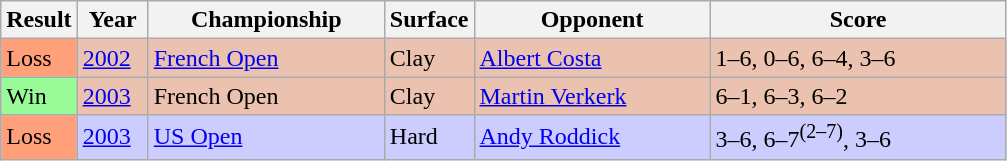<table class="sortable wikitable">
<tr>
<th style="width:40px">Result</th>
<th style="width:40px">Year</th>
<th style="width:150px">Championship</th>
<th style="width:50px">Surface</th>
<th style="width:150px">Opponent</th>
<th style="width:190px"  class="unsortable">Score</th>
</tr>
<tr style="background:#ebc2af;">
<td style="background:#ffa07a;">Loss</td>
<td><a href='#'>2002</a></td>
<td><a href='#'>French Open</a></td>
<td>Clay</td>
<td> <a href='#'>Albert Costa</a></td>
<td>1–6, 0–6, 6–4, 3–6</td>
</tr>
<tr style="background:#ebc2af;">
<td style="background:#98fb98;">Win</td>
<td><a href='#'>2003</a></td>
<td>French Open</td>
<td>Clay</td>
<td> <a href='#'>Martin Verkerk</a></td>
<td>6–1, 6–3, 6–2</td>
</tr>
<tr bgcolor=CCCCFF>
<td style="background:#ffa07a;">Loss</td>
<td><a href='#'>2003</a></td>
<td><a href='#'>US Open</a></td>
<td>Hard</td>
<td> <a href='#'>Andy Roddick</a></td>
<td>3–6, 6–7<sup>(2–7)</sup>, 3–6</td>
</tr>
</table>
